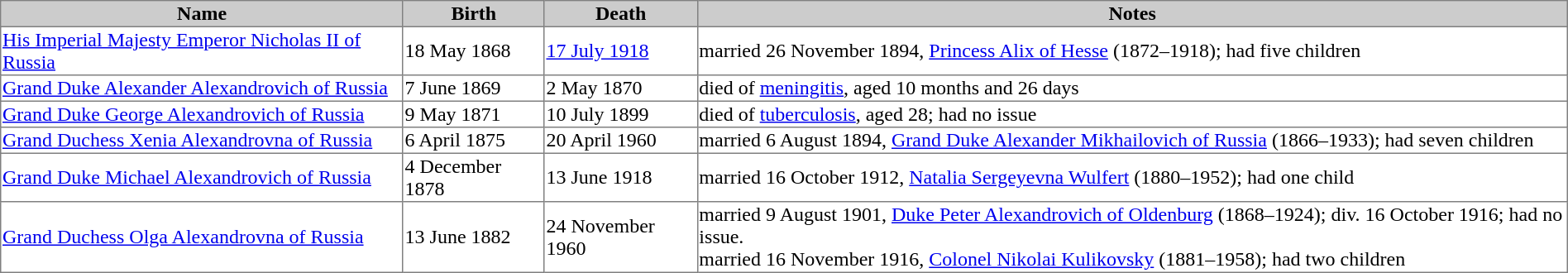<table border=1 style="border-collapse: collapse;">
<tr bgcolor=cccccc>
<th>Name</th>
<th>Birth</th>
<th>Death</th>
<th>Notes</th>
</tr>
<tr>
<td><a href='#'>His Imperial Majesty Emperor Nicholas II of Russia</a></td>
<td>18 May 1868</td>
<td><a href='#'>17 July 1918</a></td>
<td>married 26 November 1894, <a href='#'>Princess Alix of Hesse</a> (1872–1918); had five children</td>
</tr>
<tr>
<td><a href='#'>Grand Duke Alexander Alexandrovich of Russia</a></td>
<td>7 June 1869</td>
<td>2 May 1870</td>
<td>died of <a href='#'>meningitis</a>, aged 10 months and 26 days</td>
</tr>
<tr>
<td><a href='#'>Grand Duke George Alexandrovich of Russia</a></td>
<td>9 May 1871</td>
<td>10 July 1899</td>
<td>died of <a href='#'>tuberculosis</a>, aged 28; had no issue</td>
</tr>
<tr>
<td><a href='#'>Grand Duchess Xenia Alexandrovna of Russia</a></td>
<td>6 April 1875</td>
<td>20 April 1960</td>
<td>married 6 August 1894, <a href='#'>Grand Duke Alexander Mikhailovich of Russia</a> (1866–1933); had seven children</td>
</tr>
<tr>
<td><a href='#'>Grand Duke Michael Alexandrovich of Russia</a></td>
<td>4 December 1878</td>
<td>13 June 1918</td>
<td>married 16 October 1912, <a href='#'>Natalia Sergeyevna Wulfert</a> (1880–1952); had one child</td>
</tr>
<tr>
<td><a href='#'>Grand Duchess Olga Alexandrovna of Russia</a></td>
<td>13 June 1882</td>
<td>24 November 1960</td>
<td>married 9 August 1901, <a href='#'>Duke Peter Alexandrovich of Oldenburg</a> (1868–1924); div. 16 October 1916; had no issue.<br>married 16 November 1916, <a href='#'>Colonel Nikolai Kulikovsky</a> (1881–1958); had two children</td>
</tr>
</table>
